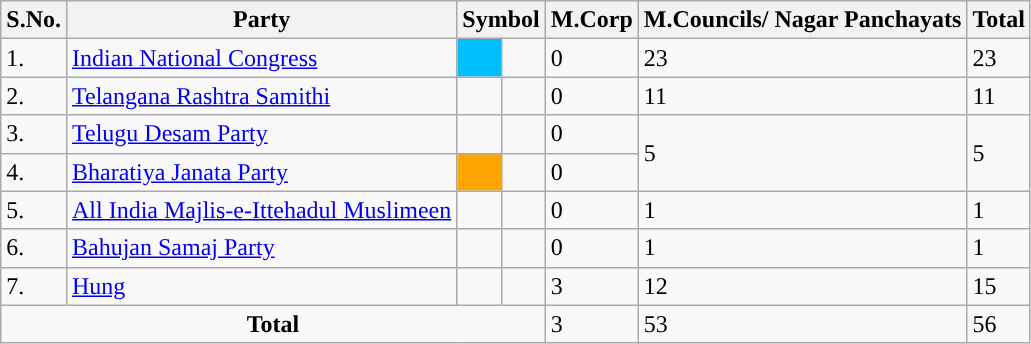<table class="wikitable sortable">
<tr>
<th><strong>S.No.</strong></th>
<th><strong>Party</strong></th>
<th colspan="2"><strong>Symbol</strong></th>
<th>M.Corp</th>
<th>M.Councils/ Nagar Panchayats</th>
<th>Total</th>
</tr>
<tr>
<td>1.</td>
<td><a href='#'>Indian National Congress</a></td>
<td bgcolor="#00BFFF"></td>
<td></td>
<td>0</td>
<td>23</td>
<td>23</td>
</tr>
<tr>
<td>2.</td>
<td><a href='#'>Telangana Rashtra Samithi</a></td>
<td></td>
<td></td>
<td>0</td>
<td>11</td>
<td>11</td>
</tr>
<tr>
<td>3.</td>
<td><a href='#'>Telugu Desam Party</a></td>
<td></td>
<td></td>
<td>0</td>
<td rowspan="2">5</td>
<td rowspan="2">5</td>
</tr>
<tr>
<td>4.</td>
<td><a href='#'>Bharatiya Janata Party</a></td>
<td bgcolor="orange"></td>
<td></td>
<td>0</td>
</tr>
<tr>
<td>5.</td>
<td><a href='#'>All India Majlis-e-Ittehadul Muslimeen</a></td>
<td></td>
<td></td>
<td>0</td>
<td>1</td>
<td>1</td>
</tr>
<tr>
<td>6.</td>
<td><a href='#'>Bahujan Samaj Party</a></td>
<td></td>
<td></td>
<td>0</td>
<td>1</td>
<td>1</td>
</tr>
<tr>
<td>7.</td>
<td><a href='#'>Hung</a></td>
<td></td>
<td></td>
<td>3</td>
<td>12</td>
<td>15</td>
</tr>
<tr>
<td colspan="4" align="center"><strong>Total</strong></td>
<td>3</td>
<td>53</td>
<td>56</td>
</tr>
</table>
